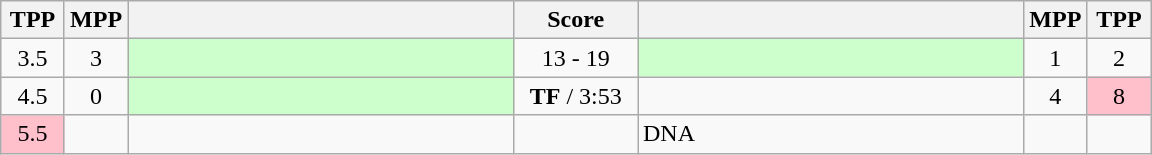<table class="wikitable" style="text-align: center;" |>
<tr>
<th width="35">TPP</th>
<th width="35">MPP</th>
<th width="250"></th>
<th width="75">Score</th>
<th width="250"></th>
<th width="35">MPP</th>
<th width="35">TPP</th>
</tr>
<tr>
<td>3.5</td>
<td>3</td>
<td style="text-align:left;" bgcolor="ccffcc"></td>
<td>13 - 19</td>
<td style="text-align:left;" bgcolor="ccffcc"><strong></strong></td>
<td>1</td>
<td>2</td>
</tr>
<tr>
<td>4.5</td>
<td>0</td>
<td style="text-align:left;" bgcolor="ccffcc"><strong></strong></td>
<td><strong>TF</strong> / 3:53</td>
<td style="text-align:left;"></td>
<td>4</td>
<td bgcolor=pink>8</td>
</tr>
<tr>
<td bgcolor=pink>5.5</td>
<td></td>
<td style="text-align:left;"></td>
<td></td>
<td style="text-align:left;">DNA</td>
<td></td>
<td></td>
</tr>
</table>
